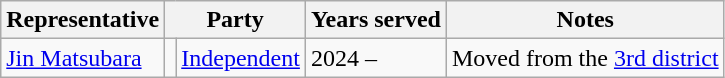<table class="wikitable">
<tr>
<th>Representative</th>
<th colspan="2">Party</th>
<th>Years served</th>
<th>Notes</th>
</tr>
<tr>
<td><a href='#'>Jin Matsubara</a></td>
<td bgcolor=></td>
<td><a href='#'>Independent</a></td>
<td>2024 –</td>
<td>Moved from the <a href='#'>3rd district</a></td>
</tr>
</table>
